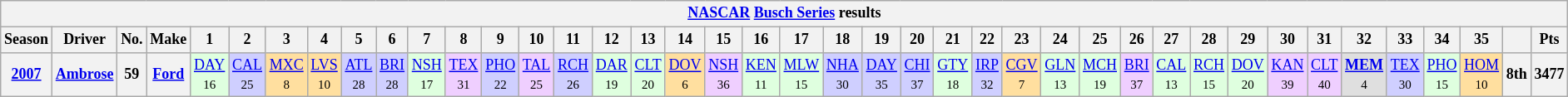<table class="wikitable" style="text-align:center; font-size:75%">
<tr>
<th colspan=42><a href='#'>NASCAR</a> <a href='#'>Busch Series</a> results</th>
</tr>
<tr>
<th>Season</th>
<th>Driver</th>
<th>No.</th>
<th>Make</th>
<th>1</th>
<th>2</th>
<th>3</th>
<th>4</th>
<th>5</th>
<th>6</th>
<th>7</th>
<th>8</th>
<th>9</th>
<th>10</th>
<th>11</th>
<th>12</th>
<th>13</th>
<th>14</th>
<th>15</th>
<th>16</th>
<th>17</th>
<th>18</th>
<th>19</th>
<th>20</th>
<th>21</th>
<th>22</th>
<th>23</th>
<th>24</th>
<th>25</th>
<th>26</th>
<th>27</th>
<th>28</th>
<th>29</th>
<th>30</th>
<th>31</th>
<th>32</th>
<th>33</th>
<th>34</th>
<th>35</th>
<th></th>
<th>Pts</th>
</tr>
<tr>
<th><a href='#'>2007</a></th>
<th> <a href='#'>Ambrose</a></th>
<th>59</th>
<th><a href='#'>Ford</a></th>
<td style="background:#DFFFDF;"><a href='#'>DAY</a><br><small>16</small></td>
<td style="background:#CFCFFF;"><a href='#'>CAL</a><br><small>25</small></td>
<td style="background:#FFDF9F;"><a href='#'>MXC</a><br><small>8</small></td>
<td style="background:#FFDF9F;"><a href='#'>LVS</a><br><small>10</small></td>
<td style="background:#CFCFFF;"><a href='#'>ATL</a><br><small>28</small></td>
<td style="background:#CFCFFF;"><a href='#'>BRI</a><br><small>28</small></td>
<td style="background:#DFFFDF;"><a href='#'>NSH</a><br><small>17</small></td>
<td style="background:#EFCFFF;"><a href='#'>TEX</a><br><small>31</small></td>
<td style="background:#CFCFFF;"><a href='#'>PHO</a><br><small>22</small></td>
<td style="background:#EFCFFF;"><a href='#'>TAL</a><br><small>25</small></td>
<td style="background:#CFCFFF;"><a href='#'>RCH</a><br><small>26</small></td>
<td style="background:#DFFFDF;"><a href='#'>DAR</a><br><small>19</small></td>
<td style="background:#DFFFDF;"><a href='#'>CLT</a><br><small>20</small></td>
<td style="background:#FFDF9F;"><a href='#'>DOV</a><br><small>6</small></td>
<td style="background:#EFCFFF;"><a href='#'>NSH</a><br><small>36</small></td>
<td style="background:#DFFFDF;"><a href='#'>KEN</a><br><small>11</small></td>
<td style="background:#DFFFDF;"><a href='#'>MLW</a><br><small>15</small></td>
<td style="background:#CFCFFF;"><a href='#'>NHA</a><br><small>30</small></td>
<td style="background:#CFCFFF;"><a href='#'>DAY</a><br><small>35</small></td>
<td style="background:#CFCFFF;"><a href='#'>CHI</a><br><small>37</small></td>
<td style="background:#DFFFDF;"><a href='#'>GTY</a><br><small>18</small></td>
<td style="background:#CFCFFF;"><a href='#'>IRP</a><br><small>32</small></td>
<td style="background:#FFDF9F;"><a href='#'>CGV</a><br><small>7</small></td>
<td style="background:#DFFFDF;"><a href='#'>GLN</a><br><small>13</small></td>
<td style="background:#DFFFDF;"><a href='#'>MCH</a><br><small>19</small></td>
<td style="background:#EFCFFF;"><a href='#'>BRI</a><br><small>37</small></td>
<td style="background:#DFFFDF;"><a href='#'>CAL</a><br><small>13</small></td>
<td style="background:#DFFFDF;"><a href='#'>RCH</a><br><small>15</small></td>
<td style="background:#DFFFDF;"><a href='#'>DOV</a><br><small>20</small></td>
<td style="background:#EFCFFF;"><a href='#'>KAN</a><br><small>39</small></td>
<td style="background:#EFCFFF;"><a href='#'>CLT</a><br><small>40</small></td>
<td style="background:#DFDFDF;"><strong><a href='#'>MEM</a></strong><br><small>4</small></td>
<td style="background:#CFCFFF;"><a href='#'>TEX</a><br><small>30</small></td>
<td style="background:#DFFFDF;"><a href='#'>PHO</a><br><small>15</small></td>
<td style="background:#FFDF9F;"><a href='#'>HOM</a><br><small>10</small></td>
<th>8th</th>
<th>3477</th>
</tr>
</table>
